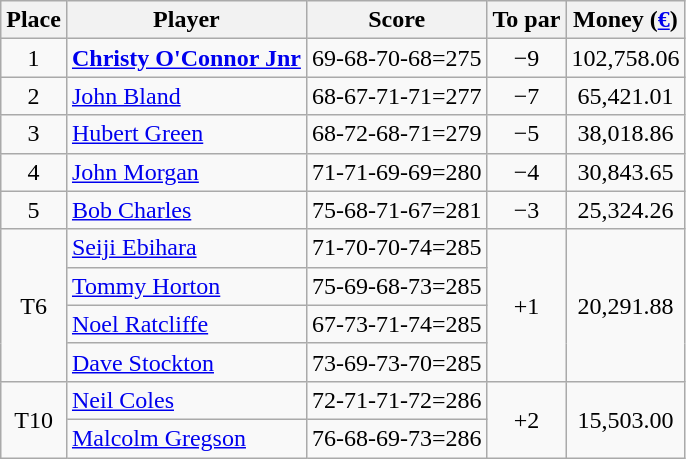<table class="wikitable">
<tr>
<th>Place</th>
<th>Player</th>
<th>Score</th>
<th>To par</th>
<th>Money (<a href='#'>€</a>)</th>
</tr>
<tr>
<td align="center">1</td>
<td> <strong><a href='#'>Christy O'Connor Jnr</a></strong></td>
<td>69-68-70-68=275</td>
<td align="center">−9</td>
<td align="center">102,758.06</td>
</tr>
<tr>
<td align="center">2</td>
<td> <a href='#'>John Bland</a></td>
<td>68-67-71-71=277</td>
<td align="center">−7</td>
<td align="center">65,421.01</td>
</tr>
<tr>
<td align="center">3</td>
<td> <a href='#'>Hubert Green</a></td>
<td>68-72-68-71=279</td>
<td align="center">−5</td>
<td align="center">38,018.86</td>
</tr>
<tr>
<td align="center">4</td>
<td> <a href='#'>John Morgan</a></td>
<td>71-71-69-69=280</td>
<td align="center">−4</td>
<td align="center">30,843.65</td>
</tr>
<tr>
<td align="center">5</td>
<td> <a href='#'>Bob Charles</a></td>
<td>75-68-71-67=281</td>
<td align="center">−3</td>
<td align="center">25,324.26</td>
</tr>
<tr>
<td rowspan="4" align="center">T6</td>
<td> <a href='#'>Seiji Ebihara</a></td>
<td>71-70-70-74=285</td>
<td rowspan="4" align="center">+1</td>
<td rowspan="4" align="center">20,291.88</td>
</tr>
<tr>
<td> <a href='#'>Tommy Horton</a></td>
<td>75-69-68-73=285</td>
</tr>
<tr>
<td> <a href='#'>Noel Ratcliffe</a></td>
<td>67-73-71-74=285</td>
</tr>
<tr>
<td> <a href='#'>Dave Stockton</a></td>
<td>73-69-73-70=285</td>
</tr>
<tr>
<td rowspan="2" align="center">T10</td>
<td> <a href='#'>Neil Coles</a></td>
<td>72-71-71-72=286</td>
<td rowspan="2" align="center">+2</td>
<td rowspan="2" align="center">15,503.00</td>
</tr>
<tr>
<td> <a href='#'>Malcolm Gregson</a></td>
<td>76-68-69-73=286</td>
</tr>
</table>
